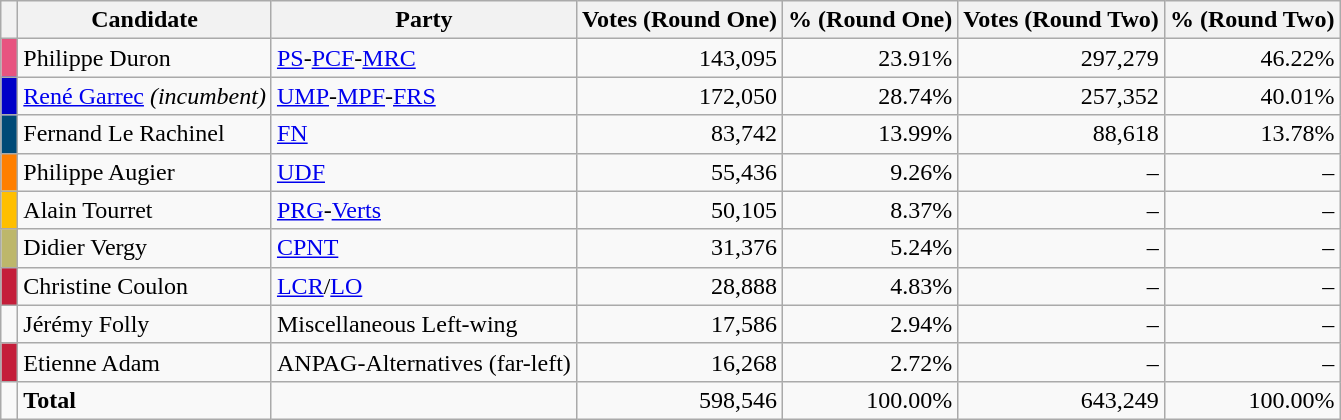<table class="wikitable" style="text-align:right">
<tr>
<th></th>
<th>Candidate</th>
<th>Party</th>
<th>Votes (Round One)</th>
<th>% (Round One)</th>
<th>Votes (Round Two)</th>
<th>% (Round Two)</th>
</tr>
<tr>
<td bgcolor="#E75480"> </td>
<td align=left>Philippe Duron</td>
<td align=left><a href='#'>PS</a>-<a href='#'>PCF</a>-<a href='#'>MRC</a></td>
<td>143,095</td>
<td>23.91%</td>
<td>297,279</td>
<td>46.22%</td>
</tr>
<tr>
<td bgcolor="#0000C8"> </td>
<td align=left><a href='#'>René Garrec</a> <em>(incumbent)</em></td>
<td align=left><a href='#'>UMP</a>-<a href='#'>MPF</a>-<a href='#'>FRS</a></td>
<td>172,050</td>
<td>28.74%</td>
<td>257,352</td>
<td>40.01%</td>
</tr>
<tr>
<td bgcolor="#004A77"> </td>
<td align=left>Fernand Le Rachinel</td>
<td align=left><a href='#'>FN</a></td>
<td>83,742</td>
<td>13.99%</td>
<td>88,618</td>
<td>13.78%</td>
</tr>
<tr>
<td bgcolor="#FF7F00"> </td>
<td align=left>Philippe Augier</td>
<td align=left><a href='#'>UDF</a></td>
<td>55,436</td>
<td>9.26%</td>
<td>–</td>
<td>–</td>
</tr>
<tr>
<td bgcolor="#FFBF00"> </td>
<td align=left>Alain Tourret</td>
<td align=left><a href='#'>PRG</a>-<a href='#'>Verts</a></td>
<td>50,105</td>
<td>8.37%</td>
<td>–</td>
<td>–</td>
</tr>
<tr>
<td bgcolor="#BDB76B"> </td>
<td align=left>Didier Vergy</td>
<td align=left><a href='#'>CPNT</a></td>
<td>31,376</td>
<td>5.24%</td>
<td>–</td>
<td>–</td>
</tr>
<tr>
<td bgcolor="#C41E3A"> </td>
<td align=left>Christine Coulon</td>
<td align=left><a href='#'>LCR</a>/<a href='#'>LO</a></td>
<td>28,888</td>
<td>4.83%</td>
<td>–</td>
<td>–</td>
</tr>
<tr>
<td></td>
<td align=left>Jérémy Folly</td>
<td align=left>Miscellaneous Left-wing</td>
<td>17,586</td>
<td>2.94%</td>
<td>–</td>
<td>–</td>
</tr>
<tr>
<td bgcolor="#C41E3A"> </td>
<td align=left>Etienne Adam</td>
<td align=left>ANPAG-Alternatives (far-left)</td>
<td>16,268</td>
<td>2.72%</td>
<td>–</td>
<td>–</td>
</tr>
<tr>
<td></td>
<td align=left><strong>Total</strong></td>
<td align=left></td>
<td>598,546</td>
<td>100.00%</td>
<td>643,249</td>
<td>100.00%</td>
</tr>
</table>
